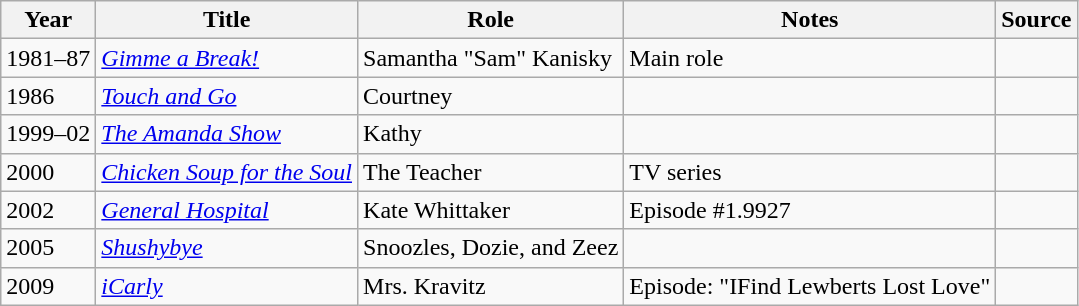<table class="wikitable sortable plainrowheaders">
<tr>
<th>Year</th>
<th>Title</th>
<th>Role</th>
<th class="unsortable">Notes</th>
<th class="unsortable">Source</th>
</tr>
<tr>
<td>1981–87</td>
<td><em><a href='#'>Gimme a Break!</a></em></td>
<td>Samantha "Sam" Kanisky</td>
<td>Main role</td>
<td></td>
</tr>
<tr>
<td>1986</td>
<td><em><a href='#'>Touch and Go</a></em></td>
<td>Courtney</td>
<td></td>
<td></td>
</tr>
<tr>
<td>1999–02</td>
<td><em><a href='#'>The Amanda Show</a></em></td>
<td>Kathy</td>
<td></td>
<td></td>
</tr>
<tr>
<td>2000</td>
<td><em><a href='#'>Chicken Soup for the Soul</a></em></td>
<td>The Teacher</td>
<td>TV series</td>
<td></td>
</tr>
<tr>
<td>2002</td>
<td><em><a href='#'>General Hospital</a></em></td>
<td>Kate Whittaker</td>
<td>Episode #1.9927</td>
<td></td>
</tr>
<tr>
<td>2005</td>
<td><em><a href='#'>Shushybye</a></em></td>
<td>Snoozles, Dozie, and Zeez</td>
<td></td>
<td></td>
</tr>
<tr>
<td>2009</td>
<td><em><a href='#'>iCarly</a></em></td>
<td>Mrs. Kravitz</td>
<td>Episode: "IFind Lewberts Lost Love"</td>
<td></td>
</tr>
</table>
